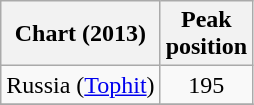<table class="wikitable plainrowheaders" style="text-align:center">
<tr>
<th>Chart (2013)</th>
<th>Peak<br>position</th>
</tr>
<tr>
<td>Russia (<a href='#'>Tophit</a>)</td>
<td style="text-align:center;">195</td>
</tr>
<tr>
</tr>
</table>
